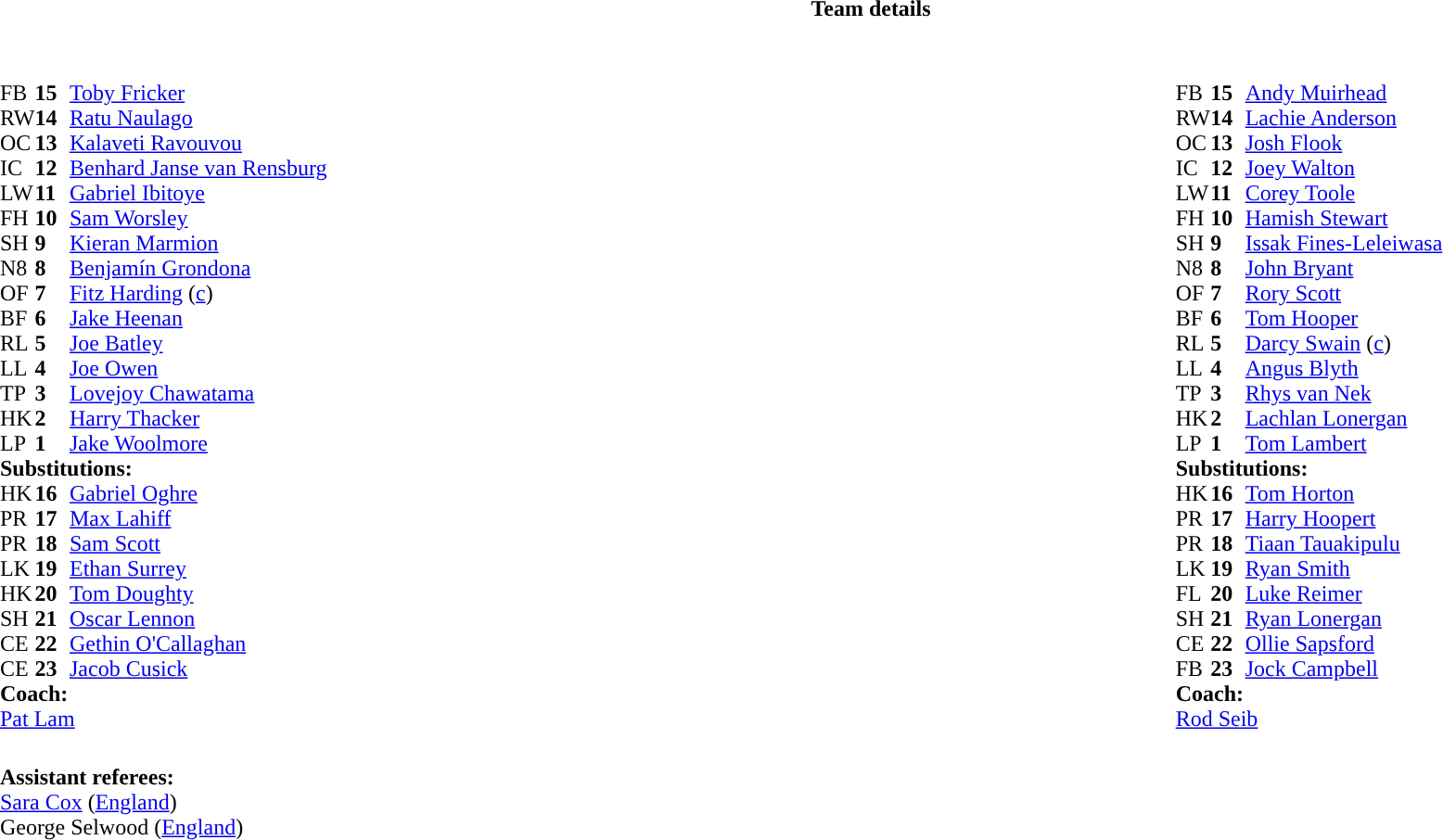<table border="0" style="width:100%;" class="collapsible collapsed">
<tr>
<th>Team details</th>
</tr>
<tr>
<td><br><table style="width:100%">
<tr>
<td style="vertical-align:top;width:50%"><br><table cellspacing="0" cellpadding="0">
<tr>
<th width="25"></th>
<th width="25"></th>
</tr>
<tr>
<td>FB</td>
<td><strong>15</strong></td>
<td> <a href='#'>Toby Fricker</a></td>
</tr>
<tr>
<td>RW</td>
<td><strong>14</strong></td>
<td> <a href='#'>Ratu Naulago</a></td>
<td></td>
</tr>
<tr>
<td>OC</td>
<td><strong>13</strong></td>
<td> <a href='#'>Kalaveti Ravouvou</a></td>
</tr>
<tr>
<td>IC</td>
<td><strong>12</strong></td>
<td> <a href='#'>Benhard Janse van Rensburg</a></td>
</tr>
<tr>
<td>LW</td>
<td><strong>11</strong></td>
<td> <a href='#'>Gabriel Ibitoye</a></td>
<td></td>
<td></td>
</tr>
<tr>
<td>FH</td>
<td><strong>10</strong></td>
<td> <a href='#'>Sam Worsley</a></td>
</tr>
<tr>
<td>SH</td>
<td><strong>9</strong></td>
<td> <a href='#'>Kieran Marmion</a></td>
<td></td>
<td></td>
</tr>
<tr>
<td>N8</td>
<td><strong>8</strong></td>
<td> <a href='#'>Benjamín Grondona</a></td>
<td></td>
<td></td>
</tr>
<tr>
<td>OF</td>
<td><strong>7</strong></td>
<td> <a href='#'>Fitz Harding</a> (<a href='#'>c</a>)</td>
</tr>
<tr>
<td>BF</td>
<td><strong>6</strong></td>
<td> <a href='#'>Jake Heenan</a></td>
</tr>
<tr>
<td>RL</td>
<td><strong>5</strong></td>
<td> <a href='#'>Joe Batley</a></td>
</tr>
<tr>
<td>LL</td>
<td><strong>4</strong></td>
<td> <a href='#'>Joe Owen</a></td>
</tr>
<tr>
<td>TP</td>
<td><strong>3</strong></td>
<td> <a href='#'>Lovejoy Chawatama</a></td>
<td></td>
<td></td>
</tr>
<tr>
<td>HK</td>
<td><strong>2</strong></td>
<td> <a href='#'>Harry Thacker</a></td>
<td></td>
<td></td>
</tr>
<tr>
<td>LP</td>
<td><strong>1</strong></td>
<td> <a href='#'>Jake Woolmore</a></td>
</tr>
<tr>
<td colspan=3><strong>Substitutions:</strong></td>
</tr>
<tr>
<td>HK</td>
<td><strong>16</strong></td>
<td> <a href='#'>Gabriel Oghre</a></td>
<td></td>
<td></td>
</tr>
<tr>
<td>PR</td>
<td><strong>17</strong></td>
<td> <a href='#'>Max Lahiff</a></td>
<td></td>
<td></td>
</tr>
<tr>
<td>PR</td>
<td><strong>18</strong></td>
<td> <a href='#'>Sam Scott</a></td>
</tr>
<tr>
<td>LK</td>
<td><strong>19</strong></td>
<td> <a href='#'>Ethan Surrey</a></td>
</tr>
<tr>
<td>HK</td>
<td><strong>20</strong></td>
<td> <a href='#'>Tom Doughty</a></td>
<td></td>
<td></td>
</tr>
<tr>
<td>SH</td>
<td><strong>21</strong></td>
<td> <a href='#'>Oscar Lennon</a></td>
<td></td>
<td></td>
</tr>
<tr>
<td>CE</td>
<td><strong>22</strong></td>
<td> <a href='#'>Gethin O'Callaghan</a></td>
<td></td>
<td></td>
</tr>
<tr>
<td>CE</td>
<td><strong>23</strong></td>
<td> <a href='#'>Jacob Cusick</a></td>
</tr>
<tr>
<td colspan=3><strong>Coach:</strong></td>
</tr>
<tr>
<td colspan="4"> <a href='#'>Pat Lam</a></td>
</tr>
</table>
</td>
<td style="vertical-align:top"></td>
<td style="vertical-align:top;width:50%"><br><table cellspacing="0" cellpadding="0" style="margin:auto">
<tr>
<th width="25"></th>
<th width="25"></th>
</tr>
<tr>
<td>FB</td>
<td><strong>15</strong></td>
<td><a href='#'>Andy Muirhead</a></td>
</tr>
<tr>
<td>RW</td>
<td><strong>14</strong></td>
<td><a href='#'>Lachie Anderson</a></td>
</tr>
<tr>
<td>OC</td>
<td><strong>13</strong></td>
<td><a href='#'>Josh Flook</a></td>
</tr>
<tr>
<td>IC</td>
<td><strong>12</strong></td>
<td><a href='#'>Joey Walton</a></td>
<td></td>
<td></td>
</tr>
<tr>
<td>LW</td>
<td><strong>11</strong></td>
<td><a href='#'>Corey Toole</a></td>
</tr>
<tr>
<td>FH</td>
<td><strong>10</strong></td>
<td><a href='#'>Hamish Stewart</a></td>
<td></td>
<td></td>
</tr>
<tr>
<td>SH</td>
<td><strong>9</strong></td>
<td><a href='#'>Issak Fines-Leleiwasa</a></td>
<td></td>
<td></td>
</tr>
<tr>
<td>N8</td>
<td><strong>8</strong></td>
<td><a href='#'>John Bryant</a></td>
<td></td>
<td></td>
</tr>
<tr>
<td>OF</td>
<td><strong>7</strong></td>
<td><a href='#'>Rory Scott</a></td>
</tr>
<tr>
<td>BF</td>
<td><strong>6</strong></td>
<td><a href='#'>Tom Hooper</a></td>
</tr>
<tr>
<td>RL</td>
<td><strong>5</strong></td>
<td><a href='#'>Darcy Swain</a> (<a href='#'>c</a>)</td>
</tr>
<tr>
<td>LL</td>
<td><strong>4</strong></td>
<td><a href='#'>Angus Blyth</a></td>
<td></td>
<td></td>
</tr>
<tr>
<td>TP</td>
<td><strong>3</strong></td>
<td><a href='#'>Rhys van Nek</a></td>
<td></td>
<td></td>
</tr>
<tr>
<td>HK</td>
<td><strong>2</strong></td>
<td><a href='#'>Lachlan Lonergan</a></td>
<td></td>
<td></td>
</tr>
<tr>
<td>LP</td>
<td><strong>1</strong></td>
<td><a href='#'>Tom Lambert</a></td>
<td></td>
<td></td>
</tr>
<tr>
<td colspan=3><strong>Substitutions:</strong></td>
</tr>
<tr>
<td>HK</td>
<td><strong>16</strong></td>
<td><a href='#'>Tom Horton</a></td>
<td></td>
<td></td>
</tr>
<tr>
<td>PR</td>
<td><strong>17</strong></td>
<td><a href='#'>Harry Hoopert</a></td>
<td></td>
<td></td>
</tr>
<tr>
<td>PR</td>
<td><strong>18</strong></td>
<td><a href='#'>Tiaan Tauakipulu</a></td>
<td></td>
<td></td>
</tr>
<tr>
<td>LK</td>
<td><strong>19</strong></td>
<td><a href='#'>Ryan Smith</a></td>
<td></td>
<td></td>
</tr>
<tr>
<td>FL</td>
<td><strong>20</strong></td>
<td><a href='#'>Luke Reimer</a></td>
<td></td>
<td></td>
</tr>
<tr>
<td>SH</td>
<td><strong>21</strong></td>
<td><a href='#'>Ryan Lonergan</a></td>
<td></td>
<td></td>
</tr>
<tr>
<td>CE</td>
<td><strong>22</strong></td>
<td><a href='#'>Ollie Sapsford</a></td>
<td></td>
<td></td>
</tr>
<tr>
<td>FB</td>
<td><strong>23</strong></td>
<td><a href='#'>Jock Campbell</a></td>
<td></td>
<td></td>
</tr>
<tr>
<td colspan=3><strong>Coach:</strong></td>
</tr>
<tr>
<td colspan="4"> <a href='#'>Rod Seib</a></td>
</tr>
</table>
</td>
</tr>
</table>
<table style="width:100%">
<tr>
<td><br>
<strong>Assistant referees:</strong>
<br><a href='#'>Sara Cox</a> (<a href='#'>England</a>)
<br>George Selwood (<a href='#'>England</a>)</td>
</tr>
</table>
</td>
</tr>
</table>
